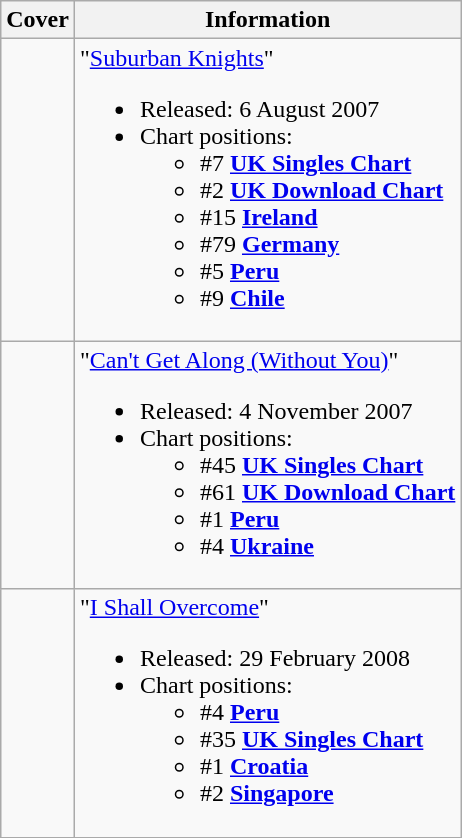<table class="wikitable">
<tr>
<th align="left">Cover</th>
<th align="left">Information</th>
</tr>
<tr>
<td align="left"></td>
<td align="left">"<a href='#'>Suburban Knights</a>"<br><ul><li>Released: 6 August 2007</li><li>Chart positions:<ul><li>#7  <strong><a href='#'>UK Singles Chart</a></strong></li><li>#2  <strong><a href='#'>UK Download Chart</a></strong></li><li>#15 <strong><a href='#'>Ireland</a></strong></li><li>#79 <strong><a href='#'>Germany</a></strong></li><li>#5  <strong><a href='#'>Peru</a></strong></li><li>#9  <strong><a href='#'>Chile</a></strong></li></ul></li></ul></td>
</tr>
<tr>
<td align="left"></td>
<td align="left">"<a href='#'>Can't Get Along (Without You)</a>"<br><ul><li>Released: 4 November 2007</li><li>Chart positions:<ul><li>#45 <strong><a href='#'>UK Singles Chart</a></strong></li><li>#61  <strong><a href='#'>UK Download Chart</a></strong></li><li>#1  <strong><a href='#'>Peru</a></strong></li><li>#4  <strong><a href='#'>Ukraine</a></strong></li></ul></li></ul></td>
</tr>
<tr>
<td align="left"></td>
<td align="left">"<a href='#'>I Shall Overcome</a>"<br><ul><li>Released: 29 February 2008</li><li>Chart positions:<ul><li>#4 <strong><a href='#'>Peru</a></strong></li><li>#35 <strong><a href='#'>UK Singles Chart</a></strong></li><li>#1  <strong><a href='#'>Croatia</a></strong></li><li>#2  <strong><a href='#'>Singapore</a></strong></li></ul></li></ul></td>
</tr>
</table>
